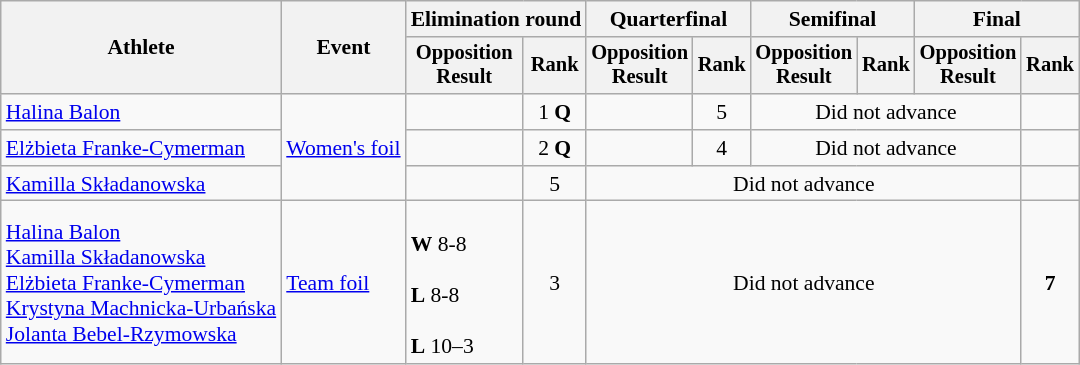<table class="wikitable" style="font-size:90%;">
<tr>
<th rowspan="2">Athlete</th>
<th rowspan="2">Event</th>
<th colspan="2">Elimination round</th>
<th colspan="2">Quarterfinal</th>
<th colspan="2">Semifinal</th>
<th colspan=2>Final</th>
</tr>
<tr style="font-size:95%">
<th>Opposition<br>Result</th>
<th>Rank</th>
<th>Opposition<br>Result</th>
<th>Rank</th>
<th>Opposition<br>Result</th>
<th>Rank</th>
<th>Opposition<br>Result</th>
<th>Rank</th>
</tr>
<tr align=center>
<td align=left><a href='#'>Halina Balon</a></td>
<td align=left rowspan=3><a href='#'>Women's foil</a></td>
<td></td>
<td>1 <strong>Q</strong></td>
<td></td>
<td>5</td>
<td colspan=3>Did not advance</td>
<td></td>
</tr>
<tr align=center>
<td align=left><a href='#'>Elżbieta Franke-Cymerman</a></td>
<td></td>
<td>2 <strong>Q</strong></td>
<td></td>
<td>4</td>
<td colspan=3>Did not advance</td>
<td></td>
</tr>
<tr align=center>
<td align=left><a href='#'>Kamilla Składanowska</a></td>
<td></td>
<td>5</td>
<td colspan=5>Did not advance</td>
<td></td>
</tr>
<tr align=center>
<td align=left><a href='#'>Halina Balon</a><br><a href='#'>Kamilla Składanowska</a><br><a href='#'>Elżbieta Franke-Cymerman</a><br><a href='#'>Krystyna Machnicka-Urbańska</a><br><a href='#'>Jolanta Bebel-Rzymowska</a></td>
<td align=left><a href='#'>Team foil</a></td>
<td align=left><br> <strong>W</strong> 8-8<br><br> <strong>L</strong> 8-8<br><br> <strong>L</strong> 10–3</td>
<td>3</td>
<td colspan=5>Did not advance</td>
<td><strong>7</strong></td>
</tr>
</table>
